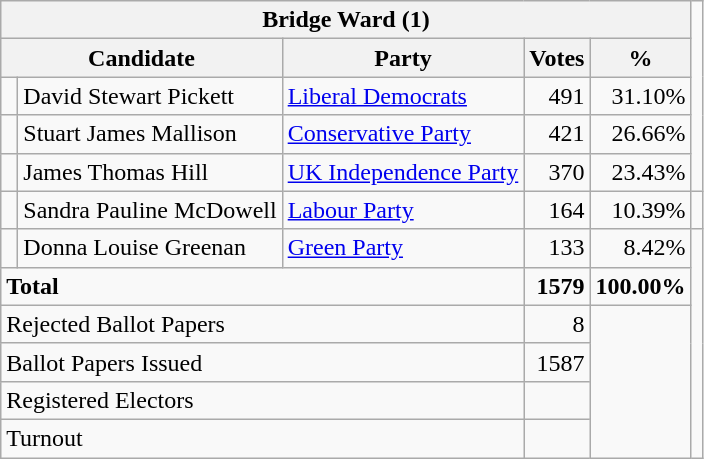<table class="wikitable" border="1" style="text-align:right; font-size:100%">
<tr>
<th align=center colspan=5>Bridge Ward (1)</th>
</tr>
<tr>
<th align=left colspan=2>Candidate</th>
<th align=left>Party</th>
<th align=center>Votes</th>
<th align=center>%</th>
</tr>
<tr>
<td bgcolor=> </td>
<td align=left>David Stewart Pickett</td>
<td align=left><a href='#'>Liberal Democrats</a></td>
<td>491</td>
<td>31.10%</td>
</tr>
<tr>
<td bgcolor=> </td>
<td align=left>Stuart James Mallison</td>
<td align=left><a href='#'>Conservative Party</a></td>
<td>421</td>
<td>26.66%</td>
</tr>
<tr>
<td bgcolor=> </td>
<td align=left>James Thomas Hill</td>
<td align=left><a href='#'>UK Independence Party</a></td>
<td>370</td>
<td>23.43%</td>
</tr>
<tr>
<td bgcolor=> </td>
<td align=left>Sandra Pauline McDowell</td>
<td align=left><a href='#'>Labour Party</a></td>
<td>164</td>
<td>10.39%</td>
<td></td>
</tr>
<tr>
<td bgcolor=> </td>
<td align=left>Donna Louise Greenan</td>
<td align=left><a href='#'>Green Party</a></td>
<td>133</td>
<td>8.42%</td>
</tr>
<tr>
<td align=left colspan=3><strong>Total</strong></td>
<td><strong>1579</strong></td>
<td><strong>100.00%</strong></td>
</tr>
<tr>
<td align=left colspan=3>Rejected Ballot Papers</td>
<td>8</td>
<td rowspan=4></td>
</tr>
<tr>
<td align=left colspan=3>Ballot Papers Issued</td>
<td>1587</td>
</tr>
<tr>
<td align=left colspan=3>Registered Electors</td>
<td></td>
</tr>
<tr>
<td align=left colspan=3>Turnout</td>
<td></td>
</tr>
</table>
